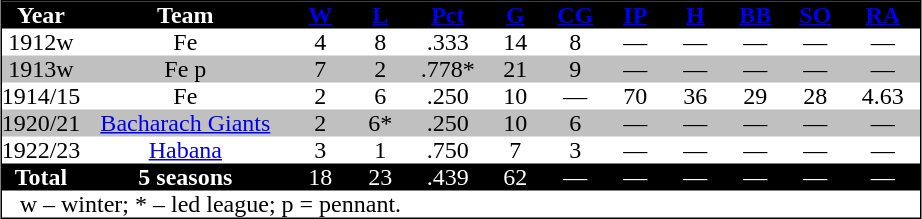<table cellspacing="0" cellpadding="0" align="center" style="border: 1px black solid;">
<tr style="background-color:black; color:white; text-align:center;">
<td width="50"><strong>Year</strong></td>
<td width="140"><strong>Team</strong></td>
<td width="40"><strong><span><a href='#'>W</a></span></strong></td>
<td width="40"><strong><span><a href='#'>L</a></span></strong></td>
<td width="50"><strong><span><a href='#'>Pct</a></span></strong></td>
<td width="40"><strong><span><a href='#'>G</a></span></strong></td>
<td width="40"><strong><span><a href='#'>CG</a></span></strong></td>
<td width="40"><strong><span><a href='#'>IP</a></span></strong></td>
<td width="40"><strong><span><a href='#'>H</a></span></strong></td>
<td width="40"><strong><span><a href='#'>BB</a></span></strong></td>
<td width="40"><strong><span><a href='#'>SO</a></span></strong></td>
<td width="50"><strong><span><a href='#'>RA</a></span></strong></td>
</tr>
<tr style="text-align:center;">
<td>1912w</td>
<td>Fe</td>
<td>4</td>
<td>8</td>
<td>.333</td>
<td>14</td>
<td>8</td>
<td>—</td>
<td>—</td>
<td>—</td>
<td>—</td>
<td>—</td>
</tr>
<tr style="background-color:silver; text-align:center;">
<td>1913w</td>
<td>Fe <span>p</span></td>
<td>7</td>
<td>2</td>
<td>.778<span>*</span></td>
<td>21</td>
<td>9</td>
<td>—</td>
<td>—</td>
<td>—</td>
<td>—</td>
<td>—</td>
</tr>
<tr style="text-align:center;">
<td>1914/15</td>
<td>Fe</td>
<td>2</td>
<td>6</td>
<td>.250</td>
<td>10</td>
<td>—</td>
<td>70</td>
<td>36</td>
<td>29</td>
<td>28</td>
<td>4.63</td>
</tr>
<tr style="background-color:silver; text-align:center;">
<td>1920/21</td>
<td><a href='#'>Bacharach Giants</a></td>
<td>2</td>
<td>6<span>*</span></td>
<td>.250</td>
<td>10</td>
<td>6</td>
<td>—</td>
<td>—</td>
<td>—</td>
<td>—</td>
<td>—</td>
</tr>
<tr style="text-align:center;">
<td>1922/23</td>
<td><a href='#'>Habana</a></td>
<td>3</td>
<td>1</td>
<td>.750</td>
<td>7</td>
<td>3</td>
<td>—</td>
<td>—</td>
<td>—</td>
<td>—</td>
<td>—</td>
</tr>
<tr style="background-color:black; color:white; text-align:center;">
<td><strong>Total</strong></td>
<td><strong>5 seasons</strong></td>
<td>18</td>
<td>23</td>
<td>.439</td>
<td>62</td>
<td>—</td>
<td>—</td>
<td>—</td>
<td>—</td>
<td>—</td>
<td>—</td>
</tr>
<tr>
<td colspan="9">   w – winter; <span>*</span> – led league; <span>p</span> = pennant.</td>
</tr>
<tr>
</tr>
</table>
